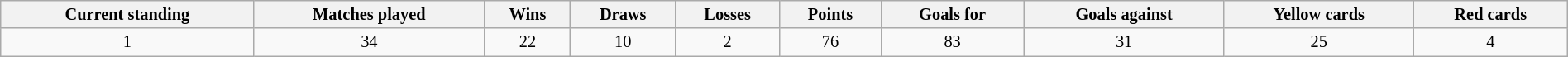<table class="wikitable" style="width:100%; font-size:85%;">
<tr>
<th align=center>Current standing</th>
<th align=center>Matches played</th>
<th align=center>Wins</th>
<th align=center>Draws</th>
<th align=center>Losses</th>
<th align=center>Points</th>
<th align=center>Goals for<br></th>
<th align=center>Goals against<br></th>
<th align=center>Yellow cards<br></th>
<th align=center>Red cards<br> </th>
</tr>
<tr>
<td align=center>1</td>
<td align=center>34</td>
<td align=center>22</td>
<td align=center>10</td>
<td align=center>2</td>
<td align=center>76</td>
<td align=center>83</td>
<td align=center>31</td>
<td align=center>25</td>
<td align=center>4</td>
</tr>
</table>
